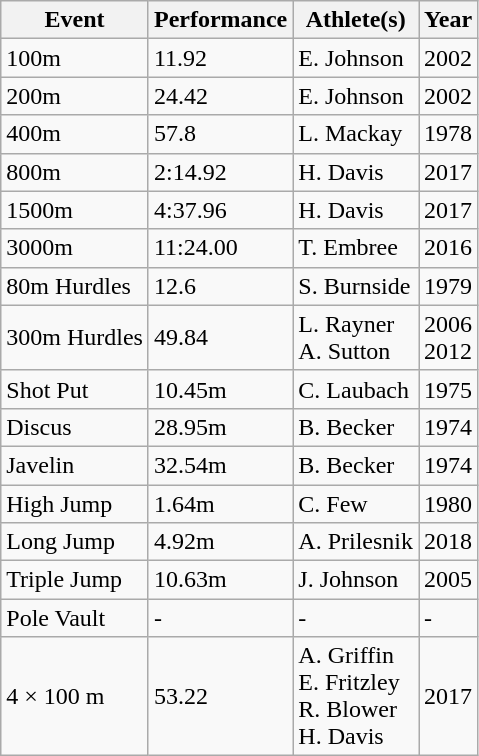<table class="wikitable">
<tr>
<th>Event</th>
<th>Performance</th>
<th>Athlete(s)</th>
<th>Year</th>
</tr>
<tr>
<td>100m</td>
<td>11.92</td>
<td>E. Johnson</td>
<td>2002</td>
</tr>
<tr>
<td>200m</td>
<td>24.42</td>
<td>E. Johnson</td>
<td>2002</td>
</tr>
<tr>
<td>400m</td>
<td>57.8</td>
<td>L. Mackay</td>
<td>1978</td>
</tr>
<tr>
<td>800m</td>
<td>2:14.92</td>
<td>H. Davis</td>
<td>2017</td>
</tr>
<tr>
<td>1500m</td>
<td>4:37.96</td>
<td>H. Davis</td>
<td>2017</td>
</tr>
<tr>
<td>3000m</td>
<td>11:24.00</td>
<td>T. Embree</td>
<td>2016</td>
</tr>
<tr>
<td>80m Hurdles</td>
<td>12.6</td>
<td>S. Burnside</td>
<td>1979</td>
</tr>
<tr>
<td>300m Hurdles</td>
<td>49.84</td>
<td>L. Rayner<br>A. Sutton</td>
<td>2006<br>2012</td>
</tr>
<tr>
<td>Shot Put</td>
<td>10.45m</td>
<td>C. Laubach</td>
<td>1975</td>
</tr>
<tr>
<td>Discus</td>
<td>28.95m</td>
<td>B. Becker</td>
<td>1974</td>
</tr>
<tr>
<td>Javelin</td>
<td>32.54m</td>
<td>B. Becker</td>
<td>1974</td>
</tr>
<tr>
<td>High Jump</td>
<td>1.64m</td>
<td>C. Few</td>
<td>1980</td>
</tr>
<tr>
<td>Long Jump</td>
<td>4.92m</td>
<td>A. Prilesnik</td>
<td>2018</td>
</tr>
<tr>
<td>Triple Jump</td>
<td>10.63m</td>
<td>J. Johnson</td>
<td>2005</td>
</tr>
<tr>
<td>Pole Vault</td>
<td>-</td>
<td>-</td>
<td>-</td>
</tr>
<tr>
<td>4 × 100 m</td>
<td>53.22</td>
<td>A. Griffin<br>E. Fritzley<br>R. Blower<br>H. Davis</td>
<td>2017</td>
</tr>
</table>
